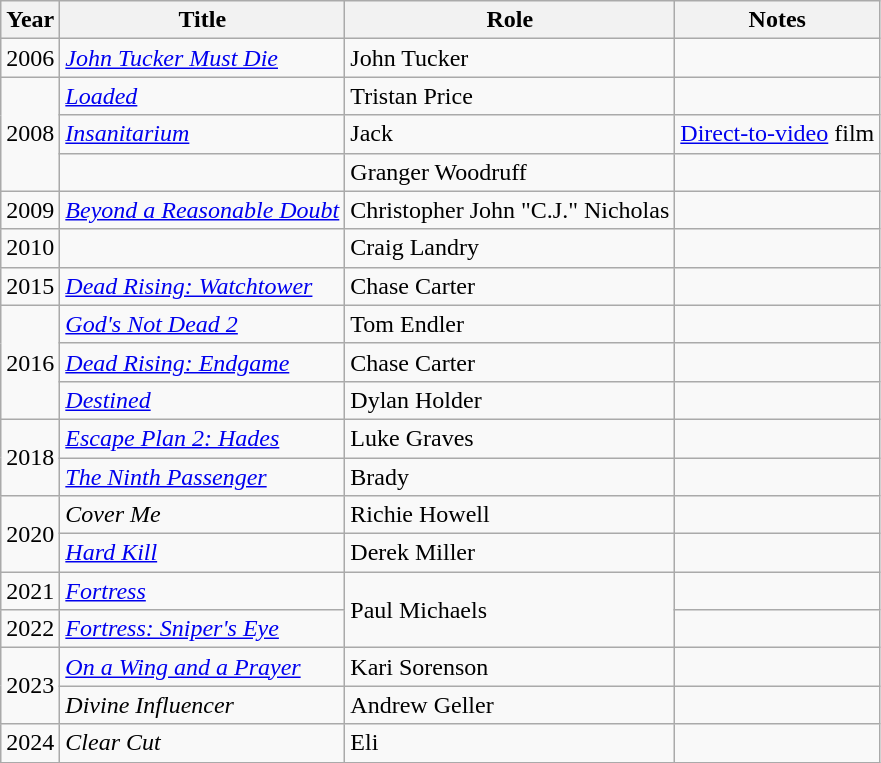<table class="wikitable sortable">
<tr>
<th>Year</th>
<th>Title</th>
<th>Role</th>
<th class="unsortable">Notes</th>
</tr>
<tr>
<td>2006</td>
<td><em><a href='#'>John Tucker Must Die</a></em></td>
<td>John Tucker</td>
<td></td>
</tr>
<tr>
<td rowspan=3>2008</td>
<td><em><a href='#'>Loaded</a></em></td>
<td>Tristan Price</td>
<td></td>
</tr>
<tr>
<td><em><a href='#'>Insanitarium</a></em></td>
<td>Jack</td>
<td><a href='#'>Direct-to-video</a> film</td>
</tr>
<tr>
<td><em></em></td>
<td>Granger Woodruff</td>
<td></td>
</tr>
<tr>
<td>2009</td>
<td><em><a href='#'>Beyond a Reasonable Doubt</a></em></td>
<td>Christopher John "C.J." Nicholas</td>
<td></td>
</tr>
<tr>
<td>2010</td>
<td><em></em></td>
<td>Craig Landry</td>
<td></td>
</tr>
<tr>
<td>2015</td>
<td><em><a href='#'>Dead Rising: Watchtower</a></em></td>
<td>Chase Carter</td>
<td></td>
</tr>
<tr>
<td rowspan=3>2016</td>
<td><em><a href='#'>God's Not Dead 2</a></em></td>
<td>Tom Endler</td>
<td></td>
</tr>
<tr>
<td><em><a href='#'>Dead Rising: Endgame</a></em></td>
<td>Chase Carter</td>
<td></td>
</tr>
<tr>
<td><em><a href='#'>Destined</a></em></td>
<td>Dylan Holder</td>
<td></td>
</tr>
<tr>
<td rowspan=2>2018</td>
<td><em><a href='#'>Escape Plan 2: Hades</a></em></td>
<td>Luke Graves</td>
<td></td>
</tr>
<tr>
<td><em><a href='#'>The Ninth Passenger</a></em></td>
<td>Brady</td>
<td></td>
</tr>
<tr>
<td rowspan=2>2020</td>
<td><em>Cover Me</em></td>
<td>Richie Howell</td>
<td></td>
</tr>
<tr>
<td><em><a href='#'>Hard Kill</a></em></td>
<td>Derek Miller</td>
<td></td>
</tr>
<tr>
<td>2021</td>
<td><em><a href='#'>Fortress</a></em></td>
<td rowspan=2>Paul Michaels</td>
<td></td>
</tr>
<tr>
<td>2022</td>
<td><em><a href='#'>Fortress: Sniper's Eye</a></em></td>
<td></td>
</tr>
<tr>
<td rowspan=2>2023</td>
<td><em><a href='#'>On a Wing and a Prayer</a></em></td>
<td>Kari Sorenson</td>
<td></td>
</tr>
<tr>
<td><em>Divine Influencer</em></td>
<td>Andrew Geller</td>
<td></td>
</tr>
<tr>
<td>2024</td>
<td><em>Clear Cut</em></td>
<td>Eli</td>
<td></td>
</tr>
</table>
